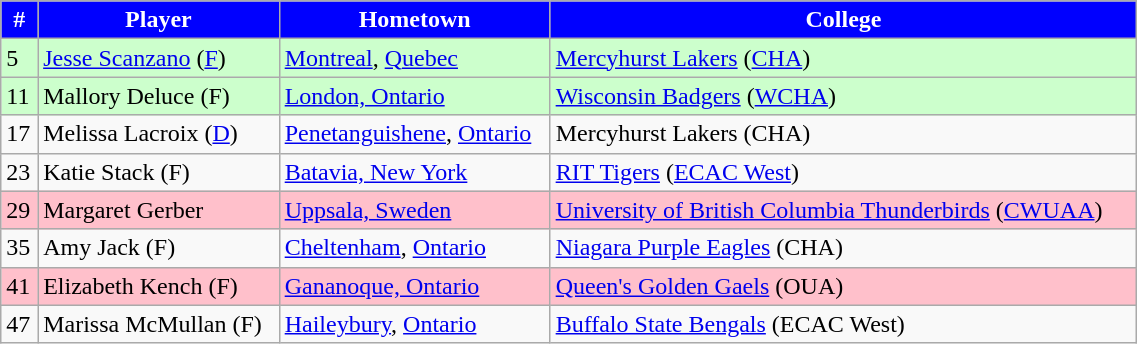<table class="wikitable" width="60%">
<tr align="center"  style="background:blue;color:#FFFFFF;">
<td><strong>#</strong></td>
<td><strong>Player</strong></td>
<td><strong>Hometown</strong></td>
<td><strong>College</strong></td>
</tr>
<tr bgcolor="CCFFCC">
<td>5</td>
<td><a href='#'>Jesse Scanzano</a> (<a href='#'>F</a>)</td>
<td> <a href='#'>Montreal</a>, <a href='#'>Quebec</a></td>
<td><a href='#'>Mercyhurst Lakers</a> (<a href='#'>CHA</a>)</td>
</tr>
<tr bgcolor="CCFFCC">
<td>11</td>
<td>Mallory Deluce (F)</td>
<td> <a href='#'>London, Ontario</a></td>
<td><a href='#'>Wisconsin Badgers</a> (<a href='#'>WCHA</a>)</td>
</tr>
<tr>
<td>17</td>
<td>Melissa Lacroix (<a href='#'>D</a>)</td>
<td> <a href='#'>Penetanguishene</a>, <a href='#'>Ontario</a></td>
<td>Mercyhurst Lakers (CHA)</td>
</tr>
<tr>
<td>23</td>
<td>Katie Stack (F)</td>
<td> <a href='#'>Batavia, New York</a></td>
<td><a href='#'>RIT Tigers</a> (<a href='#'>ECAC West</a>)</td>
</tr>
<tr bgcolor="pink">
<td>29</td>
<td>Margaret Gerber</td>
<td> <a href='#'>Uppsala, Sweden</a></td>
<td><a href='#'>University of British Columbia Thunderbirds</a> (<a href='#'>CWUAA</a>)</td>
</tr>
<tr>
<td>35</td>
<td>Amy Jack (F)</td>
<td> <a href='#'>Cheltenham</a>, <a href='#'>Ontario</a></td>
<td><a href='#'>Niagara Purple Eagles</a> (CHA)</td>
</tr>
<tr bgcolor="pink">
<td>41</td>
<td>Elizabeth Kench (F)</td>
<td> <a href='#'>Gananoque, Ontario</a></td>
<td><a href='#'>Queen's Golden Gaels</a> (OUA)</td>
</tr>
<tr>
<td>47</td>
<td>Marissa McMullan (F)</td>
<td> <a href='#'>Haileybury</a>, <a href='#'>Ontario</a></td>
<td><a href='#'>Buffalo State Bengals</a> (ECAC West)</td>
</tr>
</table>
